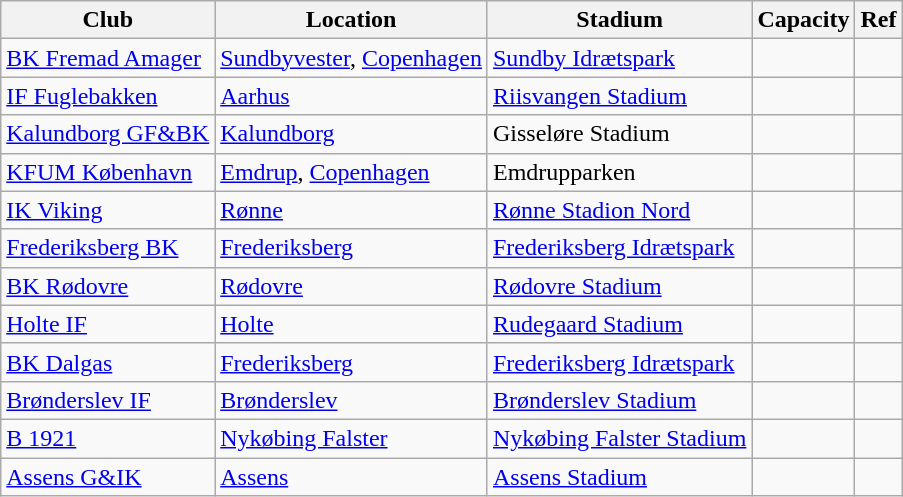<table class="wikitable sortable">
<tr>
<th>Club</th>
<th>Location</th>
<th>Stadium</th>
<th>Capacity</th>
<th>Ref</th>
</tr>
<tr>
<td><a href='#'>BK Fremad Amager</a></td>
<td><a href='#'>Sundbyvester</a>, <a href='#'>Copenhagen</a></td>
<td><a href='#'>Sundby Idrætspark</a></td>
<td style="text-align:center"></td>
<td></td>
</tr>
<tr>
<td><a href='#'>IF Fuglebakken</a></td>
<td><a href='#'>Aarhus</a></td>
<td><a href='#'>Riisvangen Stadium</a></td>
<td style="text-align:center"></td>
<td></td>
</tr>
<tr>
<td><a href='#'>Kalundborg GF&BK</a></td>
<td><a href='#'>Kalundborg</a></td>
<td>Gisseløre Stadium</td>
<td style="text-align:center"></td>
<td></td>
</tr>
<tr>
<td><a href='#'>KFUM København</a></td>
<td><a href='#'>Emdrup</a>, <a href='#'>Copenhagen</a></td>
<td>Emdrupparken</td>
<td style="text-align:center"></td>
<td></td>
</tr>
<tr>
<td><a href='#'>IK Viking</a></td>
<td><a href='#'>Rønne</a></td>
<td><a href='#'>Rønne Stadion Nord</a></td>
<td style="text-align:center"></td>
<td></td>
</tr>
<tr>
<td><a href='#'>Frederiksberg BK</a></td>
<td><a href='#'>Frederiksberg</a></td>
<td><a href='#'>Frederiksberg Idrætspark</a></td>
<td style="text-align:center"></td>
<td></td>
</tr>
<tr>
<td><a href='#'>BK Rødovre</a></td>
<td><a href='#'>Rødovre</a></td>
<td><a href='#'>Rødovre Stadium</a></td>
<td style="text-align:center"></td>
<td></td>
</tr>
<tr>
<td><a href='#'>Holte IF</a></td>
<td><a href='#'>Holte</a></td>
<td><a href='#'>Rudegaard Stadium</a></td>
<td style="text-align:center"></td>
<td></td>
</tr>
<tr>
<td><a href='#'>BK Dalgas</a></td>
<td><a href='#'>Frederiksberg</a></td>
<td><a href='#'>Frederiksberg Idrætspark</a></td>
<td style="text-align:center"></td>
<td></td>
</tr>
<tr>
<td><a href='#'>Brønderslev IF</a></td>
<td><a href='#'>Brønderslev</a></td>
<td><a href='#'>Brønderslev Stadium</a></td>
<td style="text-align:center"></td>
<td></td>
</tr>
<tr>
<td><a href='#'>B 1921</a></td>
<td><a href='#'>Nykøbing Falster</a></td>
<td><a href='#'>Nykøbing Falster Stadium</a></td>
<td style="text-align:center"></td>
<td></td>
</tr>
<tr>
<td><a href='#'>Assens G&IK</a></td>
<td><a href='#'>Assens</a></td>
<td><a href='#'>Assens Stadium</a></td>
<td style="text-align:center"></td>
<td></td>
</tr>
</table>
